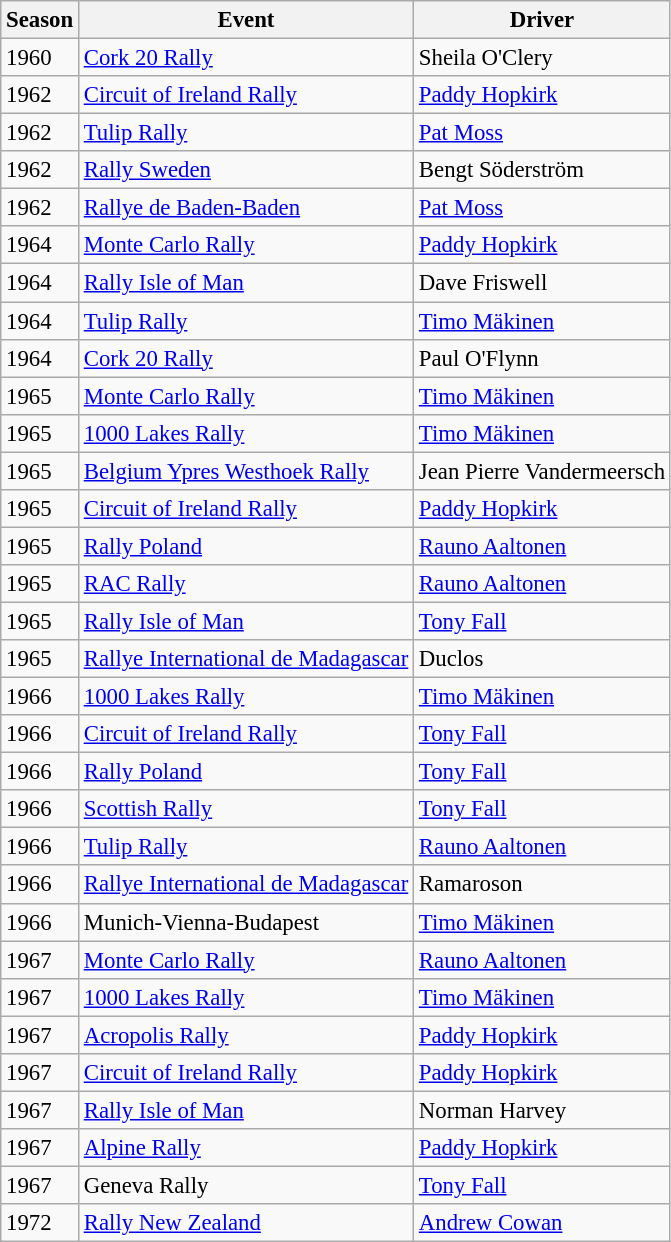<table class="wikitable sortable" style="font-size: 95%;">
<tr>
<th>Season</th>
<th>Event</th>
<th>Driver</th>
</tr>
<tr>
<td>1960</td>
<td> <a href='#'>Cork 20 Rally</a></td>
<td> Sheila O'Clery</td>
</tr>
<tr>
<td>1962</td>
<td> <a href='#'>Circuit of Ireland Rally</a></td>
<td> <a href='#'>Paddy Hopkirk</a></td>
</tr>
<tr>
<td>1962</td>
<td> <a href='#'>Tulip Rally</a></td>
<td> <a href='#'>Pat Moss</a></td>
</tr>
<tr>
<td>1962</td>
<td> <a href='#'>Rally Sweden</a></td>
<td> Bengt Söderström</td>
</tr>
<tr>
<td>1962</td>
<td> <a href='#'>Rallye de Baden-Baden</a></td>
<td> <a href='#'>Pat Moss</a></td>
</tr>
<tr>
<td>1964</td>
<td> <a href='#'>Monte Carlo Rally</a></td>
<td> <a href='#'>Paddy Hopkirk</a></td>
</tr>
<tr>
<td>1964</td>
<td> <a href='#'>Rally Isle of Man</a></td>
<td> Dave Friswell</td>
</tr>
<tr>
<td>1964</td>
<td> <a href='#'>Tulip Rally</a></td>
<td> <a href='#'>Timo Mäkinen</a></td>
</tr>
<tr>
<td>1964</td>
<td> <a href='#'>Cork 20 Rally</a></td>
<td> Paul O'Flynn</td>
</tr>
<tr>
<td>1965</td>
<td> <a href='#'>Monte Carlo Rally</a></td>
<td> <a href='#'>Timo Mäkinen</a></td>
</tr>
<tr>
<td>1965</td>
<td> <a href='#'>1000 Lakes Rally</a></td>
<td> <a href='#'>Timo Mäkinen</a></td>
</tr>
<tr>
<td>1965</td>
<td> <a href='#'>Belgium Ypres Westhoek Rally</a></td>
<td> Jean Pierre Vandermeersch</td>
</tr>
<tr>
<td>1965</td>
<td> <a href='#'>Circuit of Ireland Rally</a></td>
<td> <a href='#'>Paddy Hopkirk</a></td>
</tr>
<tr>
<td>1965</td>
<td> <a href='#'>Rally Poland</a></td>
<td> <a href='#'>Rauno Aaltonen</a></td>
</tr>
<tr>
<td>1965</td>
<td> <a href='#'>RAC Rally</a></td>
<td> <a href='#'>Rauno Aaltonen</a></td>
</tr>
<tr>
<td>1965</td>
<td> <a href='#'>Rally Isle of Man</a></td>
<td> <a href='#'>Tony Fall</a></td>
</tr>
<tr>
<td>1965</td>
<td> <a href='#'>Rallye International de Madagascar</a></td>
<td> Duclos</td>
</tr>
<tr>
<td>1966</td>
<td> <a href='#'>1000 Lakes Rally</a></td>
<td> <a href='#'>Timo Mäkinen</a></td>
</tr>
<tr>
<td>1966</td>
<td> <a href='#'>Circuit of Ireland Rally</a></td>
<td> <a href='#'>Tony Fall</a></td>
</tr>
<tr>
<td>1966</td>
<td> <a href='#'>Rally Poland</a></td>
<td> <a href='#'>Tony Fall</a></td>
</tr>
<tr>
<td>1966</td>
<td> <a href='#'>Scottish Rally</a></td>
<td> <a href='#'>Tony Fall</a></td>
</tr>
<tr>
<td>1966</td>
<td> <a href='#'>Tulip Rally</a></td>
<td> <a href='#'>Rauno Aaltonen</a></td>
</tr>
<tr>
<td>1966</td>
<td> <a href='#'>Rallye International de Madagascar</a></td>
<td> Ramaroson</td>
</tr>
<tr>
<td>1966</td>
<td> Munich-Vienna-Budapest</td>
<td> <a href='#'>Timo Mäkinen</a></td>
</tr>
<tr>
<td>1967</td>
<td> <a href='#'>Monte Carlo Rally</a></td>
<td> <a href='#'>Rauno Aaltonen</a></td>
</tr>
<tr>
<td>1967</td>
<td> <a href='#'>1000 Lakes Rally</a></td>
<td> <a href='#'>Timo Mäkinen</a></td>
</tr>
<tr>
<td>1967</td>
<td> <a href='#'>Acropolis Rally</a></td>
<td> <a href='#'>Paddy Hopkirk</a></td>
</tr>
<tr>
<td>1967</td>
<td> <a href='#'>Circuit of Ireland Rally</a></td>
<td> <a href='#'>Paddy Hopkirk</a></td>
</tr>
<tr>
<td>1967</td>
<td> <a href='#'>Rally Isle of Man</a></td>
<td> Norman Harvey</td>
</tr>
<tr>
<td>1967</td>
<td> <a href='#'>Alpine Rally</a></td>
<td> <a href='#'>Paddy Hopkirk</a></td>
</tr>
<tr>
<td>1967</td>
<td> Geneva Rally</td>
<td> <a href='#'>Tony Fall</a></td>
</tr>
<tr>
<td>1972</td>
<td> <a href='#'>Rally New Zealand</a></td>
<td> <a href='#'>Andrew Cowan</a></td>
</tr>
</table>
